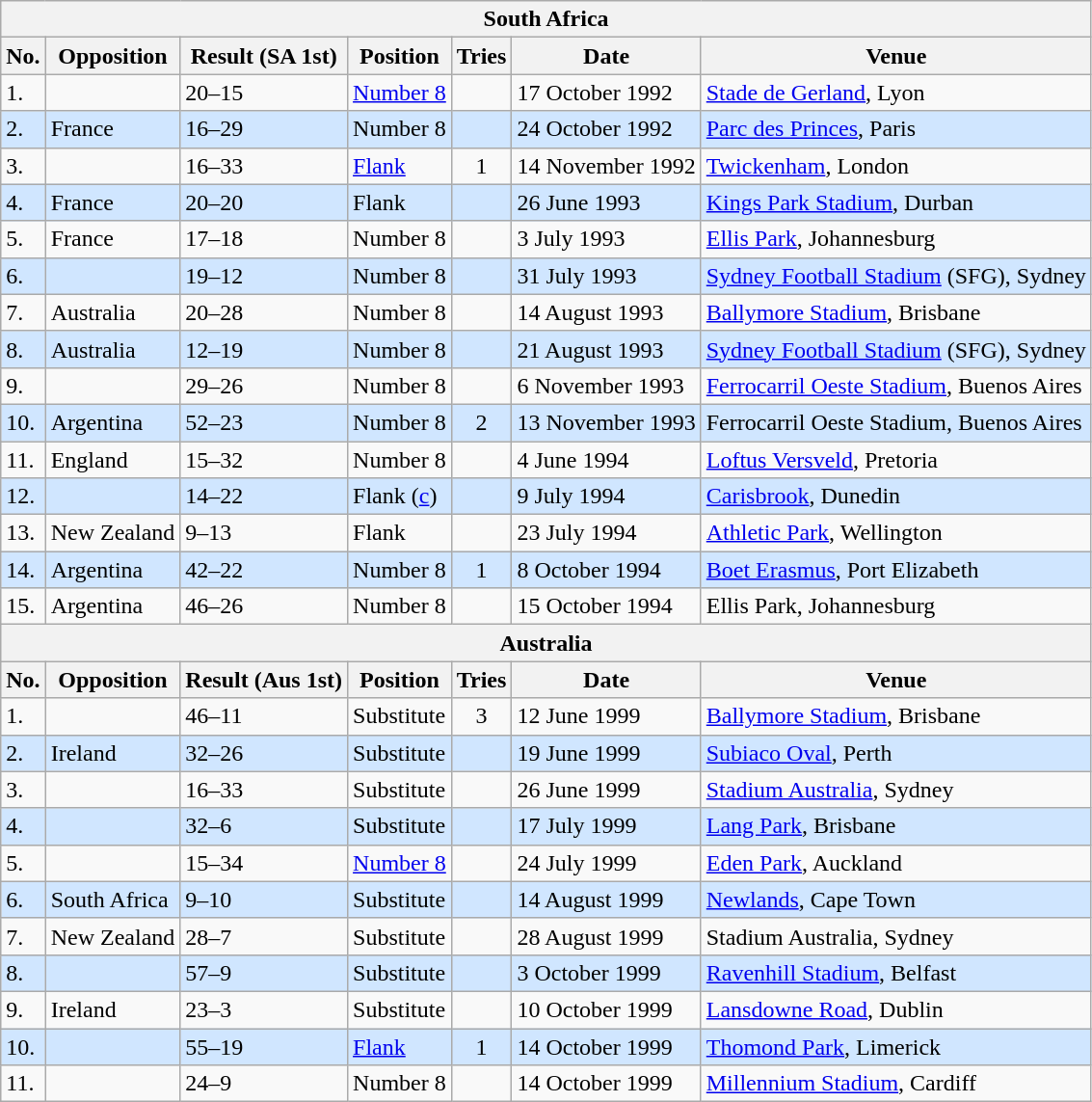<table class="wikitable sortable">
<tr>
<th colspan=7> South Africa</th>
</tr>
<tr>
<th>No.</th>
<th>Opposition</th>
<th>Result (SA 1st)</th>
<th>Position</th>
<th>Tries</th>
<th>Date</th>
<th>Venue</th>
</tr>
<tr>
<td>1.</td>
<td></td>
<td>20–15</td>
<td><a href='#'>Number 8</a></td>
<td></td>
<td>17 October 1992</td>
<td><a href='#'>Stade de Gerland</a>, Lyon</td>
</tr>
<tr style="background: #D0E6FF;">
<td>2.</td>
<td> France</td>
<td>16–29</td>
<td>Number 8</td>
<td></td>
<td>24 October 1992</td>
<td><a href='#'>Parc des Princes</a>, Paris</td>
</tr>
<tr>
<td>3.</td>
<td></td>
<td>16–33</td>
<td><a href='#'>Flank</a></td>
<td align="center">1</td>
<td>14 November 1992</td>
<td><a href='#'>Twickenham</a>, London</td>
</tr>
<tr style="background: #D0E6FF;">
<td>4.</td>
<td> France</td>
<td>20–20</td>
<td>Flank</td>
<td></td>
<td>26 June 1993</td>
<td><a href='#'>Kings Park Stadium</a>, Durban</td>
</tr>
<tr>
<td>5.</td>
<td> France</td>
<td>17–18</td>
<td>Number 8</td>
<td></td>
<td>3 July 1993</td>
<td><a href='#'>Ellis Park</a>, Johannesburg</td>
</tr>
<tr style="background: #D0E6FF;">
<td>6.</td>
<td></td>
<td>19–12</td>
<td>Number 8</td>
<td></td>
<td>31 July 1993</td>
<td><a href='#'>Sydney Football Stadium</a> (SFG), Sydney</td>
</tr>
<tr>
<td>7.</td>
<td> Australia</td>
<td>20–28</td>
<td>Number 8</td>
<td></td>
<td>14 August 1993</td>
<td><a href='#'>Ballymore Stadium</a>, Brisbane</td>
</tr>
<tr style="background: #D0E6FF;">
<td>8.</td>
<td> Australia</td>
<td>12–19</td>
<td>Number 8</td>
<td></td>
<td>21 August 1993</td>
<td><a href='#'>Sydney Football Stadium</a> (SFG), Sydney</td>
</tr>
<tr>
<td>9.</td>
<td></td>
<td>29–26</td>
<td>Number 8</td>
<td></td>
<td>6 November 1993</td>
<td><a href='#'>Ferrocarril Oeste Stadium</a>, Buenos Aires</td>
</tr>
<tr style="background: #D0E6FF;">
<td>10.</td>
<td> Argentina</td>
<td>52–23</td>
<td>Number 8</td>
<td align="center">2</td>
<td>13 November 1993</td>
<td>Ferrocarril Oeste Stadium, Buenos Aires</td>
</tr>
<tr>
<td>11.</td>
<td> England</td>
<td>15–32</td>
<td>Number 8</td>
<td></td>
<td>4 June 1994</td>
<td><a href='#'>Loftus Versveld</a>, Pretoria</td>
</tr>
<tr style="background: #D0E6FF;">
<td>12.</td>
<td></td>
<td>14–22</td>
<td>Flank (<a href='#'>c</a>)</td>
<td></td>
<td>9 July 1994</td>
<td><a href='#'>Carisbrook</a>, Dunedin</td>
</tr>
<tr>
<td>13.</td>
<td> New Zealand</td>
<td>9–13</td>
<td>Flank</td>
<td></td>
<td>23 July 1994</td>
<td><a href='#'>Athletic Park</a>, Wellington</td>
</tr>
<tr style="background: #D0E6FF;">
<td>14.</td>
<td> Argentina</td>
<td>42–22</td>
<td>Number 8</td>
<td align="center">1</td>
<td>8 October 1994</td>
<td><a href='#'>Boet Erasmus</a>, Port Elizabeth</td>
</tr>
<tr>
<td>15.</td>
<td> Argentina</td>
<td>46–26</td>
<td>Number 8</td>
<td></td>
<td>15 October 1994</td>
<td>Ellis Park, Johannesburg</td>
</tr>
<tr>
<th colspan=7> Australia</th>
</tr>
<tr>
<th>No.</th>
<th>Opposition</th>
<th>Result (Aus 1st)</th>
<th>Position</th>
<th>Tries</th>
<th>Date</th>
<th>Venue</th>
</tr>
<tr>
<td>1.</td>
<td></td>
<td>46–11</td>
<td>Substitute</td>
<td align="center">3</td>
<td>12 June 1999</td>
<td><a href='#'>Ballymore Stadium</a>, Brisbane</td>
</tr>
<tr style="background: #D0E6FF;">
<td>2.</td>
<td> Ireland</td>
<td>32–26</td>
<td>Substitute</td>
<td></td>
<td>19 June 1999</td>
<td><a href='#'>Subiaco Oval</a>, Perth</td>
</tr>
<tr>
<td>3.</td>
<td></td>
<td>16–33</td>
<td>Substitute</td>
<td></td>
<td>26 June 1999</td>
<td><a href='#'>Stadium Australia</a>, Sydney</td>
</tr>
<tr style="background: #D0E6FF;">
<td>4.</td>
<td></td>
<td>32–6</td>
<td>Substitute</td>
<td></td>
<td>17 July 1999</td>
<td><a href='#'>Lang Park</a>, Brisbane</td>
</tr>
<tr>
<td>5.</td>
<td></td>
<td>15–34</td>
<td><a href='#'>Number 8</a></td>
<td></td>
<td>24 July 1999</td>
<td><a href='#'>Eden Park</a>, Auckland</td>
</tr>
<tr style="background: #D0E6FF;">
<td>6.</td>
<td> South Africa</td>
<td>9–10</td>
<td>Substitute</td>
<td></td>
<td>14 August 1999</td>
<td><a href='#'>Newlands</a>, Cape Town</td>
</tr>
<tr>
<td>7.</td>
<td> New Zealand</td>
<td>28–7</td>
<td>Substitute</td>
<td></td>
<td>28 August 1999</td>
<td>Stadium Australia, Sydney</td>
</tr>
<tr style="background: #D0E6FF;">
<td>8.</td>
<td></td>
<td>57–9</td>
<td>Substitute</td>
<td></td>
<td>3 October 1999</td>
<td><a href='#'>Ravenhill Stadium</a>, Belfast</td>
</tr>
<tr>
<td>9.</td>
<td> Ireland</td>
<td>23–3</td>
<td>Substitute</td>
<td></td>
<td>10 October 1999</td>
<td><a href='#'>Lansdowne Road</a>, Dublin</td>
</tr>
<tr style="background: #D0E6FF;">
<td>10.</td>
<td></td>
<td>55–19</td>
<td><a href='#'>Flank</a></td>
<td align="center">1</td>
<td>14 October 1999</td>
<td><a href='#'>Thomond Park</a>, Limerick</td>
</tr>
<tr>
<td>11.</td>
<td></td>
<td>24–9</td>
<td>Number 8</td>
<td></td>
<td>14 October 1999</td>
<td><a href='#'>Millennium Stadium</a>, Cardiff</td>
</tr>
</table>
